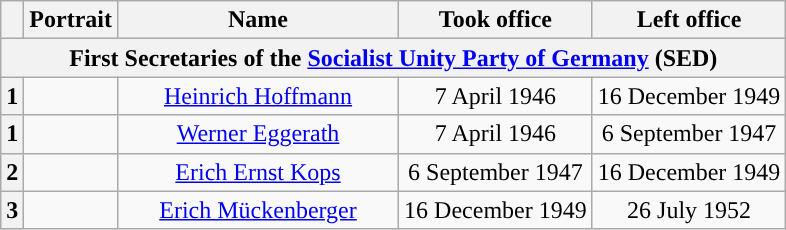<table class="wikitable" style="text-align:center">
<tr>
<th></th>
<th>Portrait</th>
<th width=180>Name<br></th>
<th>Took office</th>
<th>Left office</th>
</tr>
<tr>
<th colspan=5>First Secretaries of the <a href='#'>Socialist Unity Party of Germany</a> (SED)</th>
</tr>
<tr>
<th style="background:">1</th>
<td></td>
<td><a href='#'>Heinrich Hoffmann</a><br></td>
<td>7 April 1946</td>
<td>16 December 1949</td>
</tr>
<tr>
<th style="background:">1</th>
<td></td>
<td><a href='#'>Werner Eggerath</a><br></td>
<td>7 April 1946</td>
<td>6 September 1947</td>
</tr>
<tr>
<th style="background:">2</th>
<td></td>
<td><a href='#'>Erich Ernst Kops</a><br></td>
<td>6 September 1947</td>
<td>16 December 1949</td>
</tr>
<tr>
<th style="background:">3</th>
<td></td>
<td><a href='#'>Erich Mückenberger</a><br></td>
<td>16 December 1949</td>
<td>26 July 1952</td>
</tr>
</table>
